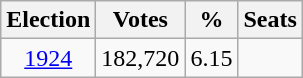<table class=wikitable style=text-align:center>
<tr>
<th>Election</th>
<th>Votes</th>
<th>%</th>
<th>Seats</th>
</tr>
<tr>
<td><a href='#'>1924</a></td>
<td>182,720</td>
<td>6.15</td>
<td></td>
</tr>
</table>
